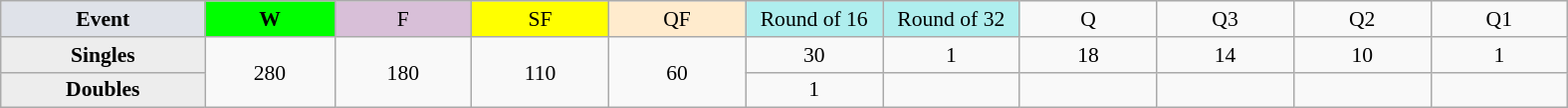<table class=wikitable style=font-size:90%;text-align:center>
<tr>
<td style="width:130px; background:#dfe2e9;"><strong>Event</strong></td>
<td style="width:80px; background:lime;"><strong>W</strong></td>
<td style="width:85px; background:thistle;">F</td>
<td style="width:85px; background:#ff0;">SF</td>
<td style="width:85px; background:#ffebcd;">QF</td>
<td style="width:85px; background:#afeeee;">Round of 16</td>
<td style="width:85px; background:#afeeee;">Round of 32</td>
<td width=85>Q</td>
<td width=85>Q3</td>
<td width=85>Q2</td>
<td width=85>Q1</td>
</tr>
<tr>
<th style="background:#ededed;">Singles</th>
<td rowspan=2>280</td>
<td rowspan=2>180</td>
<td rowspan=2>110</td>
<td rowspan=2>60</td>
<td>30</td>
<td>1</td>
<td>18</td>
<td>14</td>
<td>10</td>
<td>1</td>
</tr>
<tr>
<th style="background:#ededed;">Doubles</th>
<td>1</td>
<td></td>
<td></td>
<td></td>
<td></td>
<td></td>
</tr>
</table>
